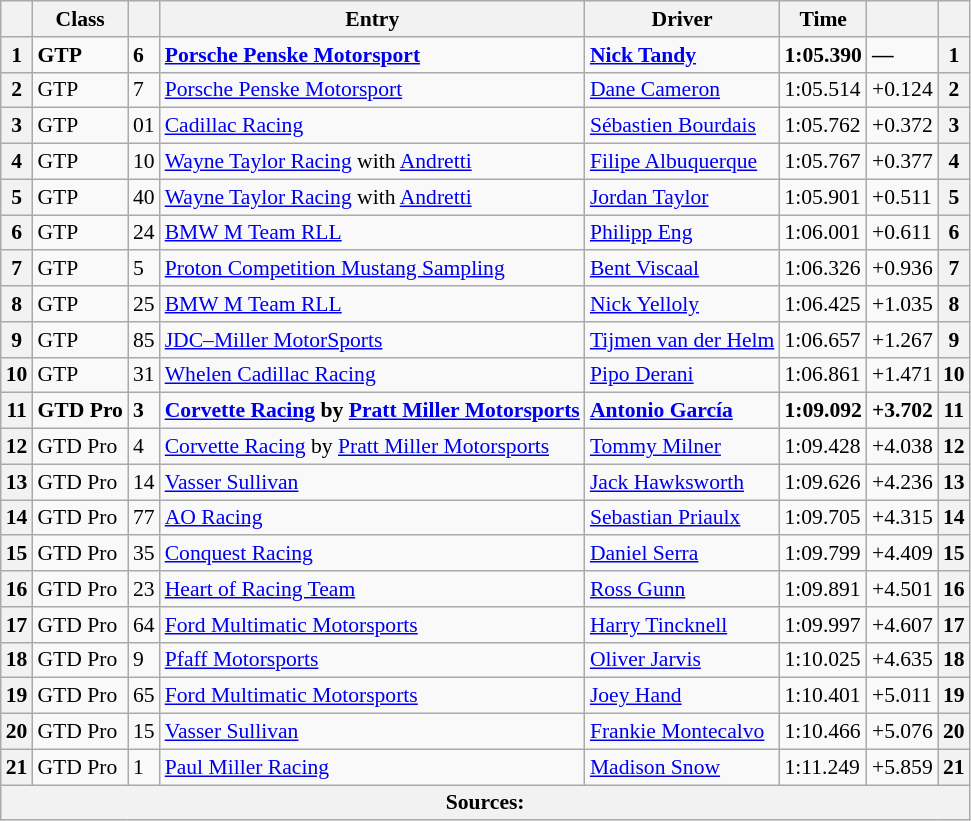<table class="wikitable" style="font-size: 90%;">
<tr>
<th></th>
<th>Class</th>
<th></th>
<th>Entry</th>
<th>Driver</th>
<th>Time</th>
<th></th>
<th></th>
</tr>
<tr style="font-weight:bold">
<th>1</th>
<td>GTP</td>
<td>6</td>
<td> <a href='#'>Porsche Penske Motorsport</a></td>
<td> <a href='#'>Nick Tandy</a></td>
<td>1:05.390</td>
<td>—</td>
<th>1</th>
</tr>
<tr>
<th>2</th>
<td>GTP</td>
<td>7</td>
<td> <a href='#'>Porsche Penske Motorsport</a></td>
<td> <a href='#'>Dane Cameron</a></td>
<td>1:05.514</td>
<td>+0.124</td>
<th>2</th>
</tr>
<tr>
<th>3</th>
<td>GTP</td>
<td>01</td>
<td> <a href='#'>Cadillac Racing</a></td>
<td> <a href='#'>Sébastien Bourdais</a></td>
<td>1:05.762</td>
<td>+0.372</td>
<th>3</th>
</tr>
<tr>
<th>4</th>
<td>GTP</td>
<td>10</td>
<td> <a href='#'>Wayne Taylor Racing</a> with <a href='#'>Andretti</a></td>
<td> <a href='#'>Filipe Albuquerque</a></td>
<td>1:05.767</td>
<td>+0.377</td>
<th>4</th>
</tr>
<tr>
<th>5</th>
<td>GTP</td>
<td>40</td>
<td> <a href='#'>Wayne Taylor Racing</a> with <a href='#'>Andretti</a></td>
<td> <a href='#'>Jordan Taylor</a></td>
<td>1:05.901</td>
<td>+0.511</td>
<th>5</th>
</tr>
<tr>
<th>6</th>
<td>GTP</td>
<td>24</td>
<td> <a href='#'>BMW M Team RLL</a></td>
<td> <a href='#'>Philipp Eng</a></td>
<td>1:06.001</td>
<td>+0.611</td>
<th>6</th>
</tr>
<tr>
<th>7</th>
<td>GTP</td>
<td>5</td>
<td> <a href='#'>Proton Competition Mustang Sampling</a></td>
<td> <a href='#'>Bent Viscaal</a></td>
<td>1:06.326</td>
<td>+0.936</td>
<th>7</th>
</tr>
<tr>
<th>8</th>
<td>GTP</td>
<td>25</td>
<td> <a href='#'>BMW M Team RLL</a></td>
<td> <a href='#'>Nick Yelloly</a></td>
<td>1:06.425</td>
<td>+1.035</td>
<th>8</th>
</tr>
<tr>
<th>9</th>
<td>GTP</td>
<td>85</td>
<td> <a href='#'>JDC–Miller MotorSports</a></td>
<td> <a href='#'>Tijmen van der Helm</a></td>
<td>1:06.657</td>
<td>+1.267</td>
<th>9</th>
</tr>
<tr>
<th>10</th>
<td>GTP</td>
<td>31</td>
<td> <a href='#'>Whelen Cadillac Racing</a></td>
<td> <a href='#'>Pipo Derani</a></td>
<td>1:06.861</td>
<td>+1.471</td>
<th>10</th>
</tr>
<tr style="font-weight:bold">
<th>11</th>
<td>GTD Pro</td>
<td>3</td>
<td> <a href='#'>Corvette Racing</a> by <a href='#'>Pratt Miller Motorsports</a></td>
<td> <a href='#'>Antonio García</a></td>
<td>1:09.092</td>
<td>+3.702</td>
<th>11</th>
</tr>
<tr>
<th>12</th>
<td>GTD Pro</td>
<td>4</td>
<td> <a href='#'>Corvette Racing</a> by <a href='#'>Pratt Miller Motorsports</a></td>
<td> <a href='#'>Tommy Milner</a></td>
<td>1:09.428</td>
<td>+4.038</td>
<th>12</th>
</tr>
<tr>
<th>13</th>
<td>GTD Pro</td>
<td>14</td>
<td> <a href='#'>Vasser Sullivan</a></td>
<td> <a href='#'>Jack Hawksworth</a></td>
<td>1:09.626</td>
<td>+4.236</td>
<th>13</th>
</tr>
<tr>
<th>14</th>
<td>GTD Pro</td>
<td>77</td>
<td> <a href='#'>AO Racing</a></td>
<td> <a href='#'>Sebastian Priaulx</a></td>
<td>1:09.705</td>
<td>+4.315</td>
<th>14</th>
</tr>
<tr>
<th>15</th>
<td>GTD Pro</td>
<td>35</td>
<td> <a href='#'>Conquest Racing</a></td>
<td> <a href='#'>Daniel Serra</a></td>
<td>1:09.799</td>
<td>+4.409</td>
<th>15</th>
</tr>
<tr>
<th>16</th>
<td>GTD Pro</td>
<td>23</td>
<td> <a href='#'>Heart of Racing Team</a></td>
<td> <a href='#'>Ross Gunn</a></td>
<td>1:09.891</td>
<td>+4.501</td>
<th>16</th>
</tr>
<tr>
<th>17</th>
<td>GTD Pro</td>
<td>64</td>
<td> <a href='#'>Ford Multimatic Motorsports</a></td>
<td> <a href='#'>Harry Tincknell</a></td>
<td>1:09.997</td>
<td>+4.607</td>
<th>17</th>
</tr>
<tr>
<th>18</th>
<td>GTD Pro</td>
<td>9</td>
<td> <a href='#'>Pfaff Motorsports</a></td>
<td> <a href='#'>Oliver Jarvis</a></td>
<td>1:10.025</td>
<td>+4.635</td>
<th>18</th>
</tr>
<tr>
<th>19</th>
<td>GTD Pro</td>
<td>65</td>
<td> <a href='#'>Ford Multimatic Motorsports</a></td>
<td> <a href='#'>Joey Hand</a></td>
<td>1:10.401</td>
<td>+5.011</td>
<th>19</th>
</tr>
<tr>
<th>20</th>
<td>GTD Pro</td>
<td>15</td>
<td> <a href='#'>Vasser Sullivan</a></td>
<td> <a href='#'>Frankie Montecalvo</a></td>
<td>1:10.466</td>
<td>+5.076</td>
<th>20</th>
</tr>
<tr>
<th>21</th>
<td>GTD Pro</td>
<td>1</td>
<td> <a href='#'>Paul Miller Racing</a></td>
<td> <a href='#'>Madison Snow</a></td>
<td>1:11.249</td>
<td>+5.859</td>
<th>21</th>
</tr>
<tr>
<th colspan="8">Sources:</th>
</tr>
</table>
